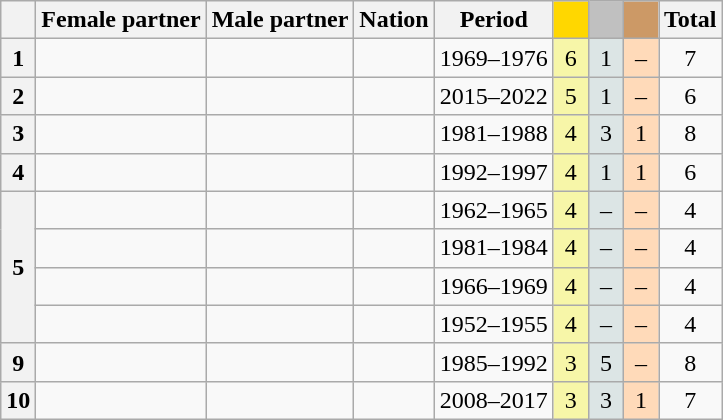<table class="wikitable sortable" style="text-align:center">
<tr>
<th scope="col"></th>
<th scope="col">Female partner</th>
<th scope="col">Male partner</th>
<th scope="col">Nation</th>
<th scope="col" class="unsortable">Period</th>
<th scope="col" style="width:1em; background-color:gold"></th>
<th scope="col" style="width:1em;background-color:silver"></th>
<th scope="col" style="width:1em;background-color:#CC9966"></th>
<th scope="col">Total</th>
</tr>
<tr>
<th scope="row">1</th>
<td align="left"></td>
<td align="left"></td>
<td align="left"></td>
<td>1969–1976</td>
<td bgcolor="#F7F6A8">6</td>
<td bgcolor="#DCE5E5">1</td>
<td bgcolor="#FFDAB9">–</td>
<td>7</td>
</tr>
<tr>
<th scope="row">2</th>
<td align="left"></td>
<td align="left"></td>
<td align="left"></td>
<td>2015–2022</td>
<td bgcolor="#F7F6A8">5</td>
<td bgcolor="#DCE5E5">1</td>
<td bgcolor="#FFDAB9">–</td>
<td>6</td>
</tr>
<tr>
<th scope="row">3</th>
<td align="left"></td>
<td align="left"></td>
<td align="left"></td>
<td>1981–1988</td>
<td bgcolor="#F7F6A8">4</td>
<td bgcolor="#DCE5E5">3</td>
<td bgcolor="#FFDAB9">1</td>
<td>8</td>
</tr>
<tr>
<th scope="row">4</th>
<td align="left"></td>
<td align="left"></td>
<td align="left" data-sort-value="Russia"><br></td>
<td>1992–1997</td>
<td bgcolor="#F7F6A8">4</td>
<td bgcolor="#DCE5E5">1</td>
<td bgcolor="#FFDAB9">1</td>
<td>6</td>
</tr>
<tr>
<th scope="row" rowspan="4">5</th>
<td align="left"></td>
<td align="left"></td>
<td align="left"></td>
<td>1962–1965</td>
<td bgcolor="#F7F6A8">4</td>
<td bgcolor="#DCE5E5">–</td>
<td bgcolor="#FFDAB9">–</td>
<td>4</td>
</tr>
<tr>
<td align="left"></td>
<td align="left"></td>
<td align="left"></td>
<td>1981–1984</td>
<td bgcolor="#F7F6A8">4</td>
<td bgcolor="#DCE5E5">–</td>
<td bgcolor="#FFDAB9">–</td>
<td>4</td>
</tr>
<tr>
<td align="left"></td>
<td align="left"></td>
<td align="left"></td>
<td>1966–1969</td>
<td bgcolor="#F7F6A8">4</td>
<td bgcolor="#DCE5E5">–</td>
<td bgcolor="#FFDAB9">–</td>
<td>4</td>
</tr>
<tr>
<td align="left"></td>
<td align="left"></td>
<td align="left"></td>
<td>1952–1955</td>
<td bgcolor="#F7F6A8">4</td>
<td bgcolor="#DCE5E5">–</td>
<td bgcolor="#FFDAB9">–</td>
<td>4</td>
</tr>
<tr>
<th scope="row">9</th>
<td align="left"></td>
<td align="left"></td>
<td align="left" data-sort-value="Soviet Union"><br></td>
<td>1985–1992</td>
<td bgcolor="#F7F6A8">3</td>
<td bgcolor="#DCE5E5">5</td>
<td bgcolor="#FFDAB9">–</td>
<td>8</td>
</tr>
<tr>
<th scope="row">10</th>
<td align="left"></td>
<td align="left"></td>
<td align="left"></td>
<td>2008–2017</td>
<td bgcolor="#F7F6A8">3</td>
<td bgcolor="#DCE5E5">3</td>
<td bgcolor="#FFDAB9">1</td>
<td>7</td>
</tr>
</table>
